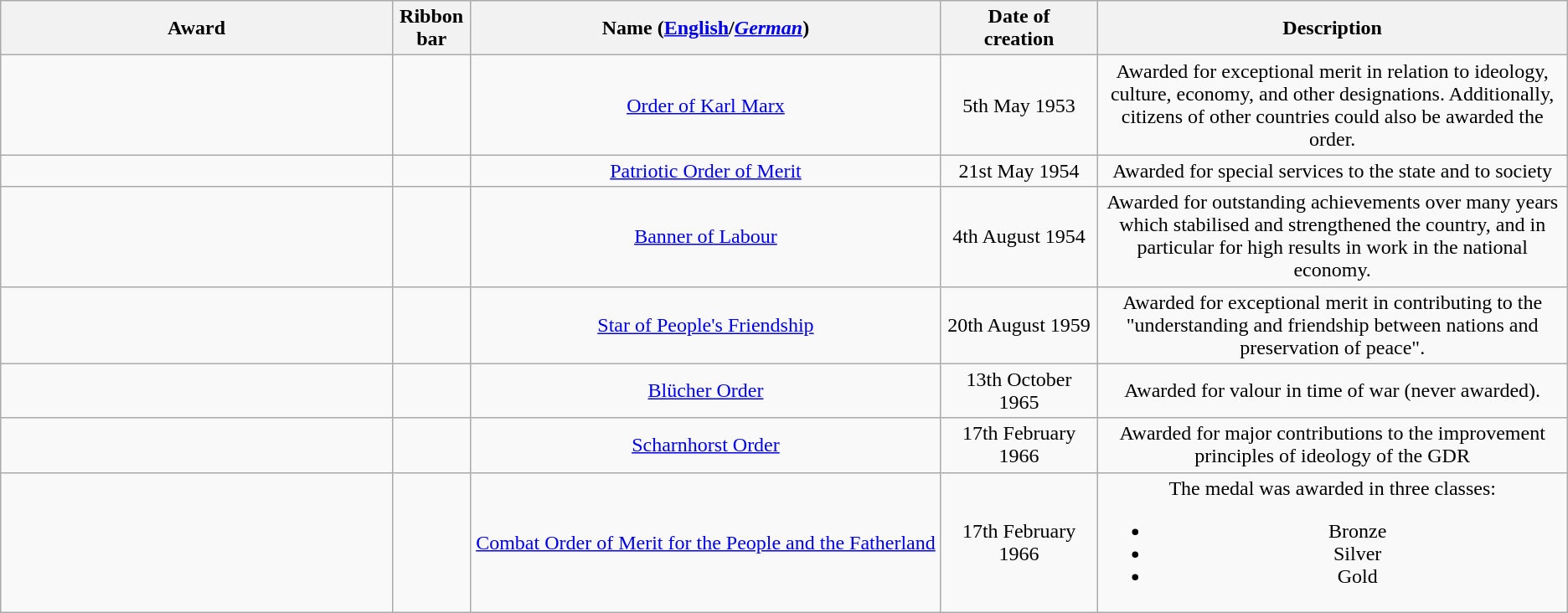<table class="wikitable sortable" style="text-align:center">
<tr>
<th style="width:25%">Award</th>
<th style="width:5%">Ribbon<br>bar</th>
<th style="width:30%">Name (<a href='#'>English</a>/<em><a href='#'>German</a></em>)</th>
<th style="width:10%">Date of<br>creation</th>
<th style="width:30%">Description</th>
</tr>
<tr>
<td></td>
<td></td>
<td><a href='#'>Order of Karl Marx</a><br></td>
<td>5th May 1953</td>
<td>Awarded for exceptional merit in relation to ideology, culture, economy, and other designations. Additionally, citizens of other countries could also be awarded the order.</td>
</tr>
<tr>
<td></td>
<td><br> 


</td>
<td><a href='#'>Patriotic Order of Merit</a><br></td>
<td>21st May 1954</td>
<td>Awarded for special services to the state and to society</td>
</tr>
<tr>
<td></td>
<td><br> 
 
</td>
<td><a href='#'>Banner of Labour</a><br></td>
<td>4th August 1954</td>
<td>Awarded for outstanding achievements over many years which stabilised and strengthened the country, and in particular for high results in work in the national economy.</td>
</tr>
<tr>
<td></td>
<td></td>
<td><a href='#'>Star of People's Friendship</a><br></td>
<td>20th August 1959</td>
<td>Awarded for exceptional merit in contributing to the "understanding and friendship between nations and preservation of peace".</td>
</tr>
<tr>
<td></td>
<td> <br></td>
<td><a href='#'>Blücher Order</a><br></td>
<td>13th October 1965</td>
<td>Awarded for valour in time of war (never awarded).</td>
</tr>
<tr>
<td></td>
<td></td>
<td><a href='#'>Scharnhorst Order</a><br></td>
<td>17th February 1966</td>
<td>Awarded for major contributions to the improvement principles of ideology of the GDR</td>
</tr>
<tr>
<td></td>
<td><br><br>
<br>
<br></td>
<td><a href='#'>Combat Order of Merit for the People and the Fatherland</a><br></td>
<td>17th February 1966</td>
<td>The medal was awarded in three classes:<br><ul><li>Bronze</li><li>Silver</li><li>Gold</li></ul></td>
</tr>
</table>
